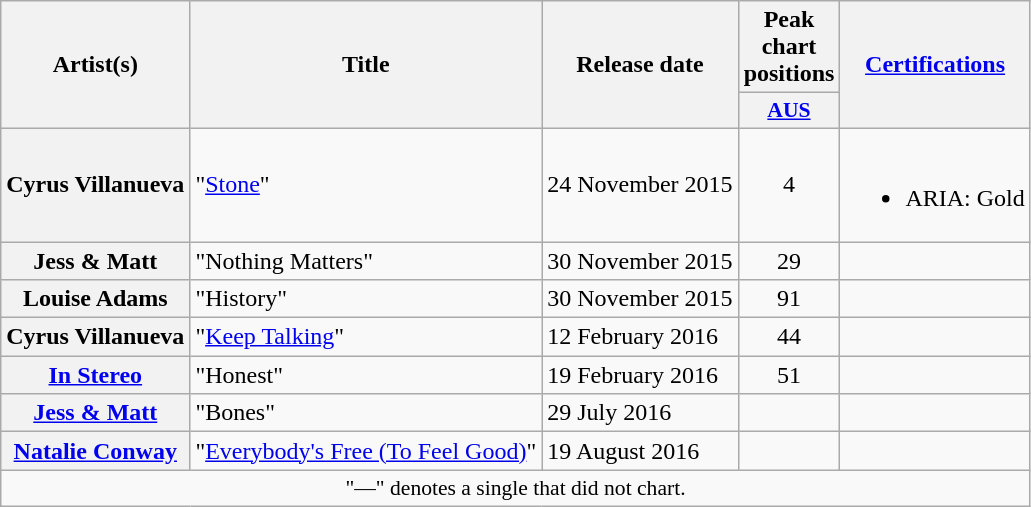<table class="wikitable plainrowheaders" style="text-align:center;">
<tr>
<th scope="col" rowspan="2">Artist(s)</th>
<th scope="col" rowspan="2">Title</th>
<th scope="col" rowspan="2">Release date</th>
<th scope="col" colspan="1">Peak chart positions</th>
<th scope="col" rowspan="2"><a href='#'>Certifications</a></th>
</tr>
<tr>
<th scope="col" style="width:3em;font-size:90%;"><a href='#'>AUS</a><br></th>
</tr>
<tr>
<th scope="row">Cyrus Villanueva</th>
<td style="text-align:left;">"<a href='#'>Stone</a>"</td>
<td style="text-align:left;">24 November 2015</td>
<td>4</td>
<td><br><ul><li>ARIA: Gold</li></ul></td>
</tr>
<tr>
<th scope="row">Jess & Matt</th>
<td style="text-align:left;">"Nothing Matters"</td>
<td style="text-align:left;">30 November 2015</td>
<td>29</td>
<td></td>
</tr>
<tr>
<th scope="row">Louise Adams</th>
<td style="text-align:left;">"History"</td>
<td style="text-align:left;">30 November 2015</td>
<td>91</td>
<td></td>
</tr>
<tr>
<th scope="row">Cyrus Villanueva</th>
<td style="text-align:left;">"<a href='#'>Keep Talking</a>"</td>
<td style="text-align:left;">12 February 2016</td>
<td>44</td>
<td></td>
</tr>
<tr>
<th scope="row"><a href='#'>In Stereo</a></th>
<td style="text-align:left;">"Honest"<br></td>
<td style="text-align:left;">19 February 2016</td>
<td>51</td>
<td></td>
</tr>
<tr>
<th scope="row"><a href='#'>Jess & Matt</a></th>
<td style="text-align:left;">"Bones"</td>
<td style="text-align:left;">29 July 2016</td>
<td></td>
<td></td>
</tr>
<tr>
<th scope="row"><a href='#'>Natalie Conway</a></th>
<td style="text-align:left;">"<a href='#'>Everybody's Free (To Feel Good)</a>"</td>
<td style="text-align:left;">19 August 2016</td>
<td></td>
<td></td>
</tr>
<tr>
<td colspan="7" style="font-size:90%">"—" denotes a single that did not chart.</td>
</tr>
</table>
